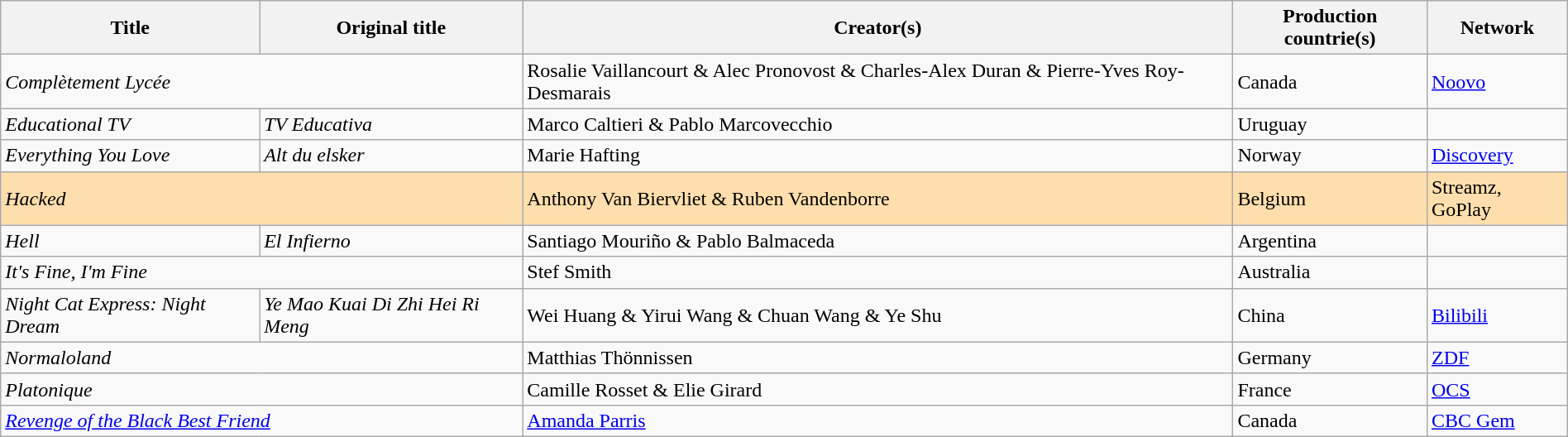<table class="sortable wikitable" style="width:100%; margin-bottom:4px">
<tr>
<th scope="col">Title</th>
<th scope="col">Original title</th>
<th scope="col">Creator(s)</th>
<th scope="col">Production countrie(s)</th>
<th scope="col">Network</th>
</tr>
<tr>
<td colspan="2"><em>Complètement Lycée</em></td>
<td>Rosalie Vaillancourt & Alec Pronovost & Charles-Alex Duran & Pierre-Yves Roy-Desmarais</td>
<td>Canada</td>
<td><a href='#'>Noovo</a></td>
</tr>
<tr>
<td><em>Educational TV</em></td>
<td><em>TV Educativa</em></td>
<td>Marco Caltieri & Pablo Marcovecchio</td>
<td>Uruguay</td>
<td></td>
</tr>
<tr>
<td><em>Everything You Love</em></td>
<td><em>Alt du elsker</em></td>
<td>Marie Hafting</td>
<td>Norway</td>
<td><a href='#'>Discovery</a></td>
</tr>
<tr style="background:#FFDEAD;">
<td colspan="2"><em>Hacked</em></td>
<td>Anthony Van Biervliet & Ruben Vandenborre</td>
<td>Belgium</td>
<td>Streamz, GoPlay</td>
</tr>
<tr>
<td><em>Hell</em></td>
<td><em>El Infierno</em></td>
<td>Santiago Mouriño & Pablo Balmaceda</td>
<td>Argentina</td>
<td></td>
</tr>
<tr>
<td colspan="2"><em>It's Fine, I'm Fine</em></td>
<td>Stef Smith</td>
<td>Australia</td>
<td></td>
</tr>
<tr>
<td><em>Night Cat Express: Night Dream</em></td>
<td><em>Ye Mao Kuai Di Zhi Hei Ri Meng</em></td>
<td>Wei Huang & Yirui Wang & Chuan Wang & Ye Shu</td>
<td>China</td>
<td><a href='#'>Bilibili</a></td>
</tr>
<tr>
<td colspan="2"><em>Normaloland</em></td>
<td>Matthias Thönnissen</td>
<td>Germany</td>
<td><a href='#'>ZDF</a></td>
</tr>
<tr>
<td colspan="2"><em>Platonique</em></td>
<td>Camille Rosset & Elie Girard</td>
<td>France</td>
<td><a href='#'>OCS</a></td>
</tr>
<tr>
<td colspan="2"><em><a href='#'>Revenge of the Black Best Friend</a></em></td>
<td><a href='#'>Amanda Parris</a></td>
<td>Canada</td>
<td><a href='#'>CBC Gem</a></td>
</tr>
</table>
